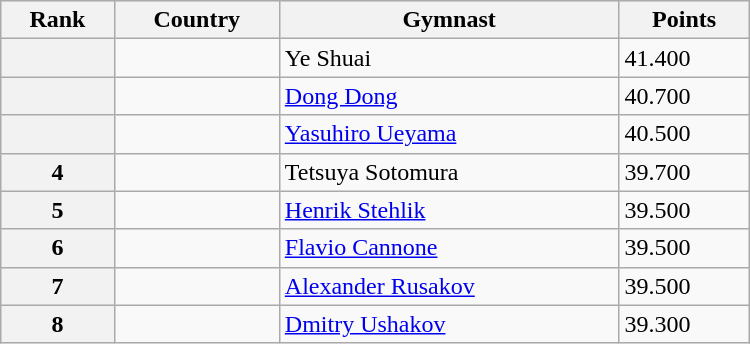<table class="wikitable" width=500>
<tr bgcolor="#efefef">
<th>Rank</th>
<th>Country</th>
<th>Gymnast</th>
<th>Points</th>
</tr>
<tr>
<th></th>
<td></td>
<td>Ye Shuai</td>
<td>41.400</td>
</tr>
<tr>
<th></th>
<td></td>
<td><a href='#'>Dong Dong</a></td>
<td>40.700</td>
</tr>
<tr>
<th></th>
<td></td>
<td><a href='#'>Yasuhiro Ueyama</a></td>
<td>40.500</td>
</tr>
<tr>
<th>4</th>
<td></td>
<td>Tetsuya Sotomura</td>
<td>39.700</td>
</tr>
<tr>
<th>5</th>
<td></td>
<td><a href='#'>Henrik Stehlik</a></td>
<td>39.500</td>
</tr>
<tr>
<th>6</th>
<td></td>
<td><a href='#'>Flavio Cannone</a></td>
<td>39.500</td>
</tr>
<tr>
<th>7</th>
<td></td>
<td><a href='#'>Alexander Rusakov</a></td>
<td>39.500</td>
</tr>
<tr>
<th>8</th>
<td></td>
<td><a href='#'>Dmitry Ushakov</a></td>
<td>39.300</td>
</tr>
</table>
